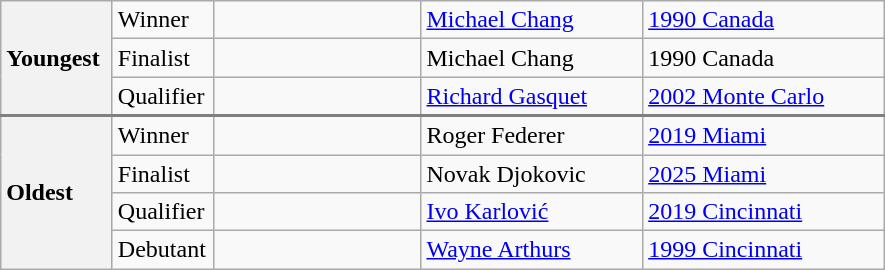<table class="wikitable nowrap" style="width: 590px">
<tr>
<th scope="col" rowspan="3" style="text-align:left;">Youngest</th>
<td style="text-align:left; background: No.f2f2f2;">Winner</td>
<td></td>
<td> <a href='#'>Michael Chang</a></td>
<td><a href='#'>1990 Canada</a></td>
</tr>
<tr>
<td style="text-align:left; background: No.f2f2f2;">Finalist</td>
<td></td>
<td> Michael Chang</td>
<td>1990 Canada</td>
</tr>
<tr>
<td style="text-align:left; background: No.f2f2f2;">Qualifier</td>
<td></td>
<td> <a href='#'>Richard Gasquet</a></td>
<td><a href='#'>2002 Monte Carlo</a></td>
</tr>
<tr style="border-top: 2px solid gray">
<th scope="row" rowspan="4" style="text-align:left; width:67px">Oldest</th>
<td style="text-align:left; background: No.f2f2f2; width:60px">Winner</td>
<td style="width:131px"></td>
<td> Roger Federer</td>
<td><a href='#'>2019 Miami</a></td>
</tr>
<tr>
<td style="text-align:left; background: No.f2f2f2;">Finalist</td>
<td></td>
<td> Novak Djokovic</td>
<td><a href='#'>2025 Miami</a></td>
</tr>
<tr>
<td style="text-align:left; background: No.f2f2f2;">Qualifier</td>
<td></td>
<td> <a href='#'>Ivo Karlović</a></td>
<td><a href='#'>2019 Cincinnati</a></td>
</tr>
<tr>
<td style="text-align:left; background: No.f2f2f2;">Debutant</td>
<td></td>
<td> <a href='#'>Wayne Arthurs</a></td>
<td><a href='#'>1999 Cincinnati</a></td>
</tr>
</table>
